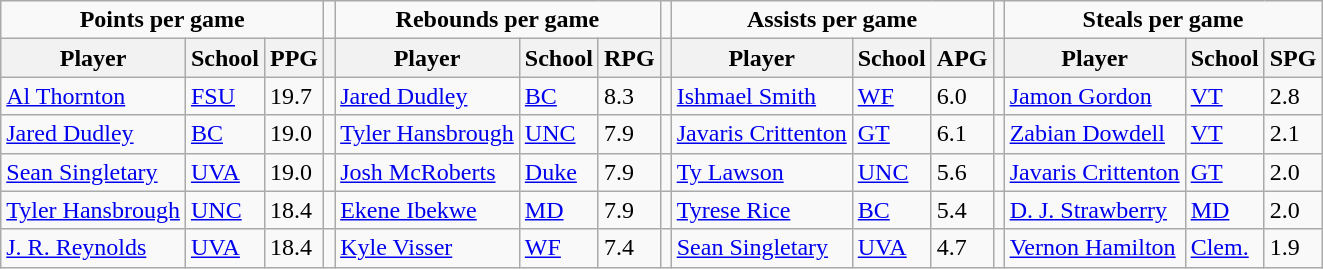<table class="wikitable" style="text-align: left;">
<tr>
<td colspan=3; align=center><strong>Points per game</strong></td>
<td></td>
<td colspan=3; align=center><strong>Rebounds per game</strong></td>
<td></td>
<td colspan=3; align=center><strong>Assists per game</strong></td>
<td></td>
<td colspan=3; align=center><strong>Steals per game</strong></td>
</tr>
<tr>
<th>Player</th>
<th>School</th>
<th>PPG</th>
<th></th>
<th>Player</th>
<th>School</th>
<th>RPG</th>
<th></th>
<th>Player</th>
<th>School</th>
<th>APG</th>
<th></th>
<th>Player</th>
<th>School</th>
<th>SPG</th>
</tr>
<tr>
<td align="left"><a href='#'>Al Thornton</a></td>
<td><a href='#'>FSU</a></td>
<td>19.7</td>
<td></td>
<td><a href='#'>Jared Dudley</a></td>
<td><a href='#'>BC</a></td>
<td>8.3</td>
<td></td>
<td><a href='#'>Ishmael Smith</a></td>
<td><a href='#'>WF</a></td>
<td>6.0</td>
<td></td>
<td><a href='#'>Jamon Gordon</a></td>
<td><a href='#'>VT</a></td>
<td>2.8</td>
</tr>
<tr>
<td align="left"><a href='#'>Jared Dudley</a></td>
<td><a href='#'>BC</a></td>
<td>19.0</td>
<td></td>
<td><a href='#'>Tyler Hansbrough</a></td>
<td><a href='#'>UNC</a></td>
<td>7.9</td>
<td></td>
<td><a href='#'>Javaris Crittenton</a></td>
<td><a href='#'>GT</a></td>
<td>6.1</td>
<td></td>
<td><a href='#'>Zabian Dowdell</a></td>
<td><a href='#'>VT</a></td>
<td>2.1</td>
</tr>
<tr>
<td align="left"><a href='#'>Sean Singletary</a></td>
<td><a href='#'>UVA</a></td>
<td>19.0</td>
<td></td>
<td><a href='#'>Josh McRoberts</a></td>
<td><a href='#'>Duke</a></td>
<td>7.9</td>
<td></td>
<td><a href='#'>Ty Lawson</a></td>
<td><a href='#'>UNC</a></td>
<td>5.6</td>
<td></td>
<td><a href='#'>Javaris Crittenton</a></td>
<td><a href='#'>GT</a></td>
<td>2.0</td>
</tr>
<tr>
<td align="left"><a href='#'>Tyler Hansbrough</a></td>
<td><a href='#'>UNC</a></td>
<td>18.4</td>
<td></td>
<td><a href='#'>Ekene Ibekwe</a></td>
<td><a href='#'>MD</a></td>
<td>7.9</td>
<td></td>
<td><a href='#'>Tyrese Rice</a></td>
<td><a href='#'>BC</a></td>
<td>5.4</td>
<td></td>
<td><a href='#'>D. J. Strawberry</a></td>
<td><a href='#'>MD</a></td>
<td>2.0</td>
</tr>
<tr>
<td align="left"><a href='#'>J. R. Reynolds</a></td>
<td><a href='#'>UVA</a></td>
<td>18.4</td>
<td></td>
<td><a href='#'>Kyle Visser</a></td>
<td><a href='#'>WF</a></td>
<td>7.4</td>
<td></td>
<td><a href='#'>Sean Singletary</a></td>
<td><a href='#'>UVA</a></td>
<td>4.7</td>
<td></td>
<td><a href='#'>Vernon Hamilton</a></td>
<td><a href='#'>Clem.</a></td>
<td>1.9</td>
</tr>
</table>
